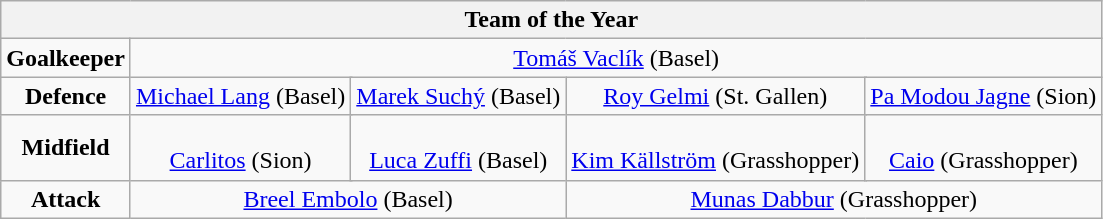<table class="wikitable" style="text-align:center">
<tr>
<th colspan="13">Team of the Year</th>
</tr>
<tr>
<td><strong>Goalkeeper</strong></td>
<td colspan="12"> <a href='#'>Tomáš Vaclík</a> (Basel)</td>
</tr>
<tr>
<td><strong>Defence</strong></td>
<td colspan="3"> <a href='#'>Michael Lang</a> (Basel)</td>
<td colspan="3"> <a href='#'>Marek Suchý</a> (Basel)</td>
<td colspan="3"> <a href='#'>Roy Gelmi</a> (St. Gallen)</td>
<td colspan="3"> <a href='#'>Pa Modou Jagne</a> (Sion)</td>
</tr>
<tr>
<td><strong>Midfield</strong></td>
<td colspan="3"><br> <a href='#'>Carlitos</a>  (Sion)</td>
<td colspan="3"><br> <a href='#'>Luca Zuffi</a> (Basel)</td>
<td colspan="3"><br> <a href='#'>Kim Källström</a> (Grasshopper)</td>
<td colspan="3"><br> <a href='#'>Caio</a> (Grasshopper)</td>
</tr>
<tr>
<td><strong>Attack</strong></td>
<td colspan="6"> <a href='#'>Breel Embolo</a> (Basel)</td>
<td colspan="6"> <a href='#'>Munas Dabbur</a> (Grasshopper)</td>
</tr>
</table>
